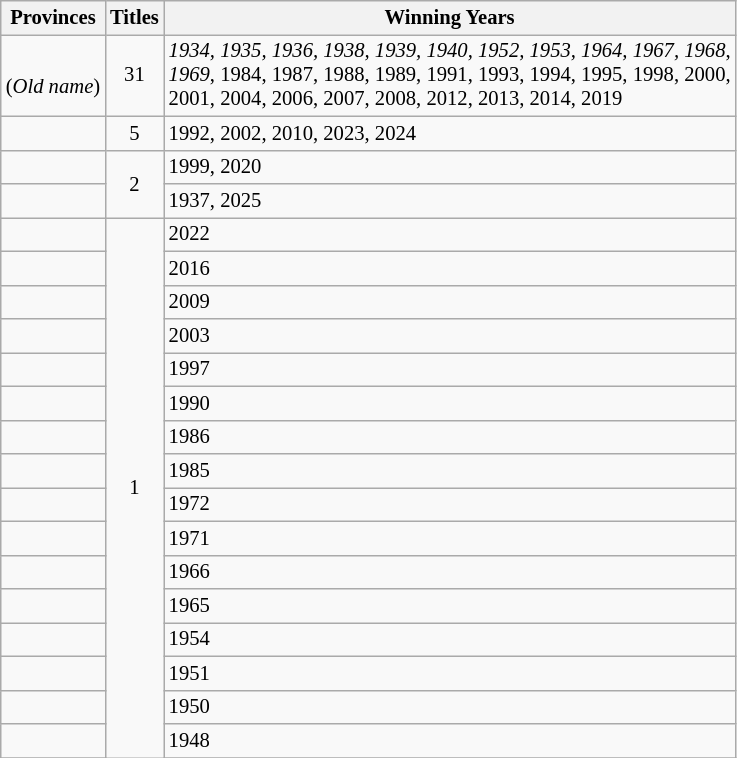<table class="wikitable" style="font-size: 86%;">
<tr>
<th>Provinces</th>
<th>Titles</th>
<th>Winning Years</th>
</tr>
<tr>
<td> <br>  (<em>Old name</em>)</td>
<td align="center">31</td>
<td><em>1934, 1935, 1936, 1938, 1939, 1940, 1952, 1953, 1964, 1967, 1968</em>,<br> <em>1969</em>, 1984, 1987, 1988, 1989, 1991, 1993, 1994, 1995, 1998, 2000, <br>2001, 2004, 2006, 2007, 2008, 2012, 2013, 2014, 2019</td>
</tr>
<tr>
<td></td>
<td align="center">5</td>
<td>1992, 2002, 2010, 2023, 2024</td>
</tr>
<tr>
<td></td>
<td rowspan="2"  align="center">2</td>
<td>1999, 2020</td>
</tr>
<tr>
<td></td>
<td>1937, 2025</td>
</tr>
<tr>
<td></td>
<td rowspan="17" align="center">1</td>
<td>2022</td>
</tr>
<tr>
<td></td>
<td>2016</td>
</tr>
<tr>
<td></td>
<td>2009</td>
</tr>
<tr>
<td></td>
<td>2003</td>
</tr>
<tr>
<td></td>
<td>1997</td>
</tr>
<tr>
<td></td>
<td>1990</td>
</tr>
<tr>
<td></td>
<td>1986</td>
</tr>
<tr>
<td></td>
<td>1985</td>
</tr>
<tr>
<td></td>
<td>1972</td>
</tr>
<tr>
<td></td>
<td>1971</td>
</tr>
<tr>
<td></td>
<td>1966</td>
</tr>
<tr>
<td></td>
<td>1965</td>
</tr>
<tr>
<td></td>
<td>1954</td>
</tr>
<tr>
<td></td>
<td>1951</td>
</tr>
<tr>
<td></td>
<td>1950</td>
</tr>
<tr>
<td></td>
<td>1948</td>
</tr>
<tr>
</tr>
</table>
